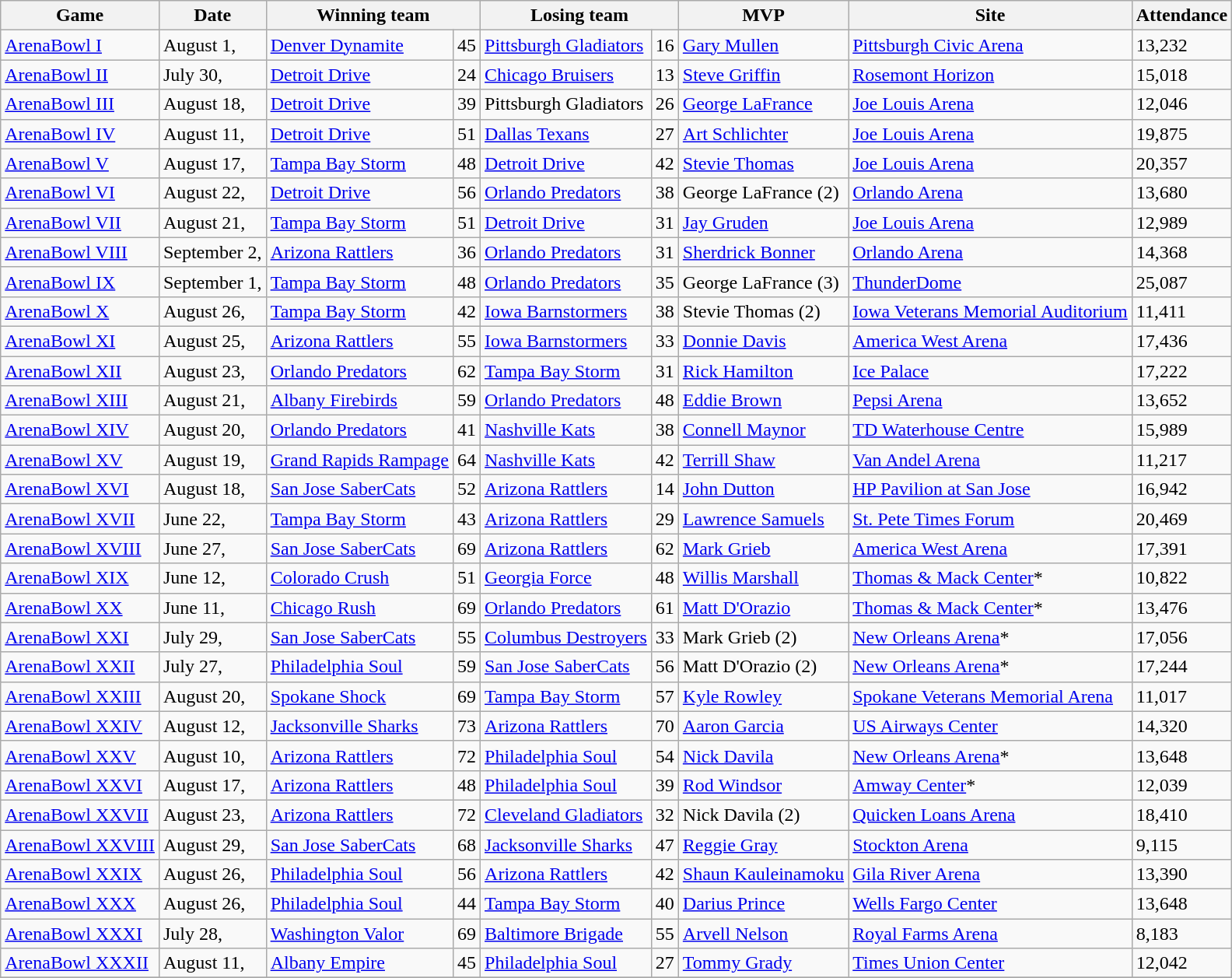<table class="wikitable sortable">
<tr>
<th>Game</th>
<th>Date</th>
<th colspan="2">Winning team</th>
<th colspan="2">Losing team</th>
<th colspan="1">MVP</th>
<th>Site</th>
<th>Attendance</th>
</tr>
<tr>
<td><a href='#'>ArenaBowl I</a></td>
<td>August 1, </td>
<td><a href='#'>Denver Dynamite</a></td>
<td>45</td>
<td><a href='#'>Pittsburgh Gladiators</a></td>
<td>16</td>
<td><a href='#'>Gary Mullen</a></td>
<td><a href='#'>Pittsburgh Civic Arena</a></td>
<td>13,232</td>
</tr>
<tr>
<td><a href='#'>ArenaBowl II</a></td>
<td>July 30, </td>
<td><a href='#'>Detroit Drive</a></td>
<td>24</td>
<td><a href='#'>Chicago Bruisers</a></td>
<td>13</td>
<td><a href='#'>Steve Griffin</a></td>
<td><a href='#'>Rosemont Horizon</a></td>
<td>15,018</td>
</tr>
<tr>
<td><a href='#'>ArenaBowl III</a></td>
<td>August 18,  </td>
<td><a href='#'>Detroit Drive</a></td>
<td>39</td>
<td>Pittsburgh Gladiators</td>
<td>26</td>
<td><a href='#'>George LaFrance</a></td>
<td><a href='#'>Joe Louis Arena</a></td>
<td>12,046</td>
</tr>
<tr>
<td><a href='#'>ArenaBowl IV</a></td>
<td>August 11, </td>
<td><a href='#'>Detroit Drive</a></td>
<td>51</td>
<td><a href='#'>Dallas Texans</a></td>
<td>27</td>
<td><a href='#'>Art Schlichter</a></td>
<td><a href='#'>Joe Louis Arena</a></td>
<td>19,875</td>
</tr>
<tr>
<td><a href='#'>ArenaBowl V</a></td>
<td>August 17, </td>
<td><a href='#'>Tampa Bay Storm</a></td>
<td>48</td>
<td><a href='#'>Detroit Drive</a></td>
<td>42</td>
<td><a href='#'>Stevie Thomas</a></td>
<td><a href='#'>Joe Louis Arena</a></td>
<td>20,357</td>
</tr>
<tr>
<td><a href='#'>ArenaBowl VI</a></td>
<td>August 22, </td>
<td><a href='#'>Detroit Drive</a></td>
<td>56</td>
<td><a href='#'>Orlando Predators</a></td>
<td>38</td>
<td>George LaFrance (2)</td>
<td><a href='#'>Orlando Arena</a></td>
<td>13,680</td>
</tr>
<tr>
<td><a href='#'>ArenaBowl VII</a></td>
<td>August 21, </td>
<td><a href='#'>Tampa Bay Storm</a></td>
<td>51</td>
<td><a href='#'>Detroit Drive</a></td>
<td>31</td>
<td><a href='#'>Jay Gruden</a></td>
<td><a href='#'>Joe Louis Arena</a></td>
<td>12,989</td>
</tr>
<tr>
<td><a href='#'>ArenaBowl VIII</a></td>
<td>September 2, </td>
<td><a href='#'>Arizona Rattlers</a></td>
<td>36</td>
<td><a href='#'>Orlando Predators</a></td>
<td>31</td>
<td><a href='#'>Sherdrick Bonner</a></td>
<td><a href='#'>Orlando Arena</a></td>
<td>14,368</td>
</tr>
<tr>
<td><a href='#'>ArenaBowl IX</a></td>
<td>September 1, </td>
<td><a href='#'>Tampa Bay Storm</a></td>
<td>48</td>
<td><a href='#'>Orlando Predators</a></td>
<td>35</td>
<td>George LaFrance (3)</td>
<td><a href='#'>ThunderDome</a></td>
<td>25,087</td>
</tr>
<tr>
<td><a href='#'>ArenaBowl X</a></td>
<td>August 26, </td>
<td><a href='#'>Tampa Bay Storm</a></td>
<td>42</td>
<td><a href='#'>Iowa Barnstormers</a></td>
<td>38</td>
<td>Stevie Thomas (2)</td>
<td><a href='#'>Iowa Veterans Memorial Auditorium</a></td>
<td>11,411</td>
</tr>
<tr>
<td><a href='#'>ArenaBowl XI</a></td>
<td>August 25, </td>
<td><a href='#'>Arizona Rattlers</a></td>
<td>55</td>
<td><a href='#'>Iowa Barnstormers</a></td>
<td>33</td>
<td><a href='#'>Donnie Davis</a></td>
<td><a href='#'>America West Arena</a></td>
<td>17,436</td>
</tr>
<tr>
<td><a href='#'>ArenaBowl XII</a></td>
<td>August 23, </td>
<td><a href='#'>Orlando Predators</a></td>
<td>62</td>
<td><a href='#'>Tampa Bay Storm</a></td>
<td>31</td>
<td><a href='#'>Rick Hamilton</a></td>
<td><a href='#'>Ice Palace</a></td>
<td>17,222</td>
</tr>
<tr>
<td><a href='#'>ArenaBowl XIII</a></td>
<td>August 21,</td>
<td><a href='#'>Albany Firebirds</a></td>
<td>59</td>
<td><a href='#'>Orlando Predators</a></td>
<td>48</td>
<td><a href='#'>Eddie Brown</a></td>
<td><a href='#'>Pepsi Arena</a></td>
<td>13,652</td>
</tr>
<tr>
<td><a href='#'>ArenaBowl XIV</a></td>
<td>August 20, </td>
<td><a href='#'>Orlando Predators</a></td>
<td>41</td>
<td><a href='#'>Nashville Kats</a></td>
<td>38</td>
<td><a href='#'>Connell Maynor</a></td>
<td><a href='#'>TD Waterhouse Centre</a></td>
<td>15,989</td>
</tr>
<tr>
<td><a href='#'>ArenaBowl XV</a></td>
<td>August 19, </td>
<td><a href='#'>Grand Rapids Rampage</a></td>
<td>64</td>
<td><a href='#'>Nashville Kats</a></td>
<td>42</td>
<td><a href='#'>Terrill Shaw</a></td>
<td><a href='#'>Van Andel Arena</a></td>
<td>11,217</td>
</tr>
<tr>
<td><a href='#'>ArenaBowl XVI</a></td>
<td>August 18, </td>
<td><a href='#'>San Jose SaberCats</a></td>
<td>52</td>
<td><a href='#'>Arizona Rattlers</a></td>
<td>14</td>
<td><a href='#'>John Dutton</a></td>
<td><a href='#'>HP Pavilion at San Jose</a></td>
<td>16,942</td>
</tr>
<tr>
<td><a href='#'>ArenaBowl XVII</a></td>
<td>June 22, </td>
<td><a href='#'>Tampa Bay Storm</a></td>
<td>43</td>
<td><a href='#'>Arizona Rattlers</a></td>
<td>29</td>
<td><a href='#'>Lawrence Samuels</a></td>
<td><a href='#'>St. Pete Times Forum</a></td>
<td>20,469</td>
</tr>
<tr>
<td><a href='#'>ArenaBowl XVIII</a></td>
<td>June 27, </td>
<td><a href='#'>San Jose SaberCats</a></td>
<td>69</td>
<td><a href='#'>Arizona Rattlers</a></td>
<td>62</td>
<td><a href='#'>Mark Grieb</a></td>
<td><a href='#'>America West Arena</a></td>
<td>17,391</td>
</tr>
<tr>
<td><a href='#'>ArenaBowl XIX</a></td>
<td>June 12, </td>
<td><a href='#'>Colorado Crush</a></td>
<td>51</td>
<td><a href='#'>Georgia Force</a></td>
<td>48</td>
<td><a href='#'>Willis Marshall</a></td>
<td><a href='#'>Thomas & Mack Center</a>*</td>
<td>10,822</td>
</tr>
<tr>
<td><a href='#'>ArenaBowl XX</a></td>
<td>June 11, </td>
<td><a href='#'>Chicago Rush</a></td>
<td>69</td>
<td><a href='#'>Orlando Predators</a></td>
<td>61</td>
<td><a href='#'>Matt D'Orazio</a></td>
<td><a href='#'>Thomas & Mack Center</a>*</td>
<td>13,476</td>
</tr>
<tr>
<td><a href='#'>ArenaBowl XXI</a></td>
<td>July 29, </td>
<td><a href='#'>San Jose SaberCats</a></td>
<td>55</td>
<td><a href='#'>Columbus Destroyers</a></td>
<td>33</td>
<td>Mark Grieb (2)</td>
<td><a href='#'>New Orleans Arena</a>*</td>
<td>17,056</td>
</tr>
<tr>
<td><a href='#'>ArenaBowl XXII</a></td>
<td>July 27, </td>
<td><a href='#'>Philadelphia Soul</a></td>
<td>59</td>
<td><a href='#'>San Jose SaberCats</a></td>
<td>56</td>
<td>Matt D'Orazio (2)</td>
<td><a href='#'>New Orleans Arena</a>*</td>
<td>17,244</td>
</tr>
<tr>
<td><a href='#'>ArenaBowl XXIII</a></td>
<td>August 20, </td>
<td><a href='#'>Spokane Shock</a></td>
<td>69</td>
<td><a href='#'>Tampa Bay Storm</a></td>
<td>57</td>
<td><a href='#'>Kyle Rowley</a></td>
<td><a href='#'>Spokane Veterans Memorial Arena</a></td>
<td>11,017</td>
</tr>
<tr>
<td><a href='#'>ArenaBowl XXIV</a></td>
<td>August 12, </td>
<td><a href='#'>Jacksonville Sharks</a></td>
<td>73</td>
<td><a href='#'>Arizona Rattlers</a></td>
<td>70</td>
<td><a href='#'>Aaron Garcia</a></td>
<td><a href='#'>US Airways Center</a></td>
<td>14,320</td>
</tr>
<tr>
<td><a href='#'>ArenaBowl XXV</a></td>
<td>August 10, </td>
<td><a href='#'>Arizona Rattlers</a></td>
<td>72</td>
<td><a href='#'>Philadelphia Soul</a></td>
<td>54</td>
<td><a href='#'>Nick Davila</a></td>
<td><a href='#'>New Orleans Arena</a>*</td>
<td>13,648</td>
</tr>
<tr>
<td><a href='#'>ArenaBowl XXVI</a></td>
<td>August 17, </td>
<td><a href='#'>Arizona Rattlers</a></td>
<td>48</td>
<td><a href='#'>Philadelphia Soul</a></td>
<td>39</td>
<td><a href='#'>Rod Windsor</a></td>
<td><a href='#'>Amway Center</a>*</td>
<td>12,039</td>
</tr>
<tr>
<td><a href='#'>ArenaBowl XXVII</a></td>
<td>August 23, </td>
<td><a href='#'>Arizona Rattlers</a></td>
<td>72</td>
<td><a href='#'>Cleveland Gladiators</a></td>
<td>32</td>
<td>Nick Davila (2)</td>
<td><a href='#'>Quicken Loans Arena</a></td>
<td>18,410</td>
</tr>
<tr>
<td><a href='#'>ArenaBowl XXVIII</a></td>
<td>August 29, </td>
<td><a href='#'>San Jose SaberCats</a></td>
<td>68</td>
<td><a href='#'>Jacksonville Sharks</a></td>
<td>47</td>
<td><a href='#'>Reggie Gray</a></td>
<td><a href='#'>Stockton Arena</a></td>
<td>9,115</td>
</tr>
<tr>
<td><a href='#'>ArenaBowl XXIX</a></td>
<td>August 26, </td>
<td><a href='#'>Philadelphia Soul</a></td>
<td>56</td>
<td><a href='#'>Arizona Rattlers</a></td>
<td>42</td>
<td><a href='#'>Shaun Kauleinamoku</a></td>
<td><a href='#'>Gila River Arena</a></td>
<td>13,390</td>
</tr>
<tr>
<td><a href='#'>ArenaBowl XXX</a></td>
<td>August 26, </td>
<td><a href='#'>Philadelphia Soul</a></td>
<td>44</td>
<td><a href='#'>Tampa Bay Storm</a></td>
<td>40</td>
<td><a href='#'>Darius Prince</a></td>
<td><a href='#'>Wells Fargo Center</a></td>
<td>13,648</td>
</tr>
<tr>
<td><a href='#'>ArenaBowl XXXI</a></td>
<td>July 28, </td>
<td><a href='#'>Washington Valor</a></td>
<td>69</td>
<td><a href='#'>Baltimore Brigade</a></td>
<td>55</td>
<td><a href='#'>Arvell Nelson</a></td>
<td><a href='#'>Royal Farms Arena</a></td>
<td>8,183</td>
</tr>
<tr>
<td><a href='#'>ArenaBowl XXXII</a></td>
<td>August 11, </td>
<td><a href='#'>Albany Empire</a></td>
<td>45</td>
<td><a href='#'>Philadelphia Soul</a></td>
<td>27</td>
<td><a href='#'>Tommy Grady</a></td>
<td><a href='#'>Times Union Center</a></td>
<td>12,042</td>
</tr>
<tr>
</tr>
</table>
